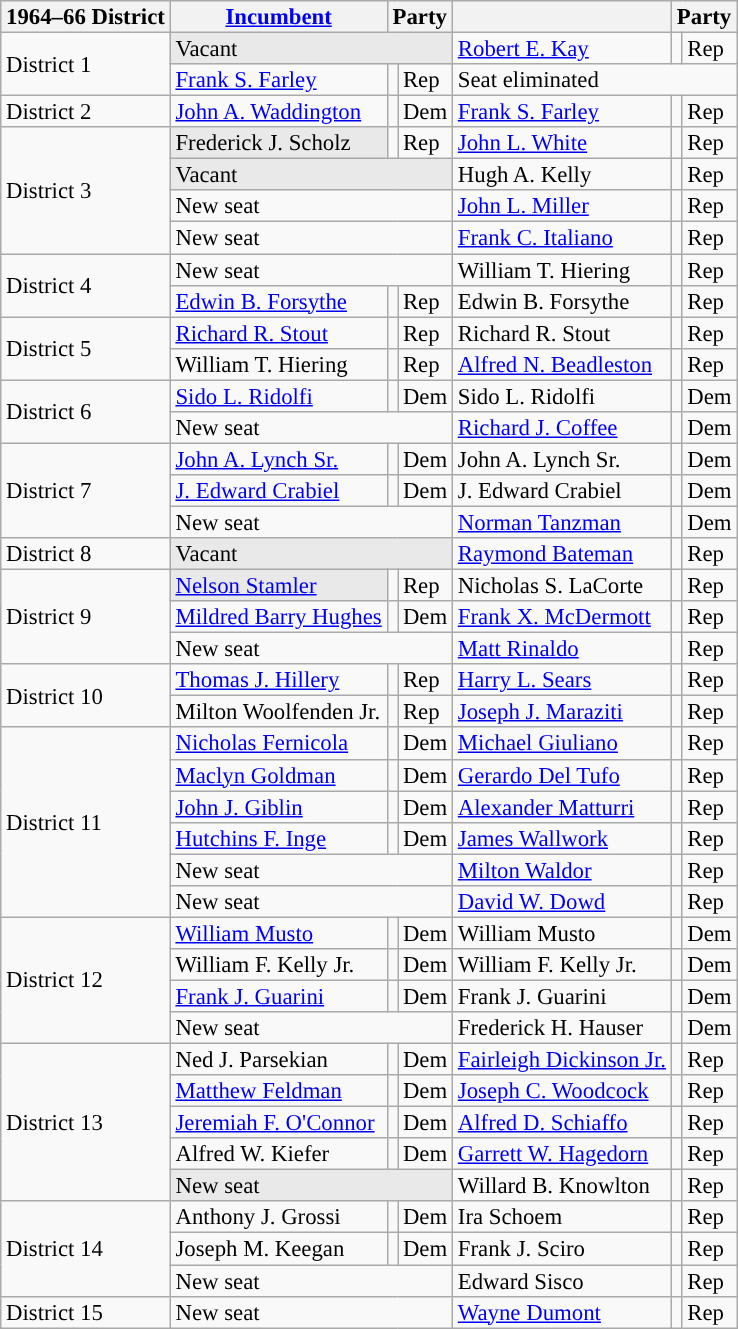<table class="sortable wikitable" style="font-size:95%;line-height:14px;">
<tr>
<th>1964–66 District</th>
<th class="unsortable"><a href='#'>Incumbent</a></th>
<th colspan="2">Party</th>
<th></th>
<th colspan="2">Party</th>
</tr>
<tr>
<td rowspan="2">District 1</td>
<td colspan="3" style="background:#E9E9E9;">Vacant</td>
<td><a href='#'>Robert E. Kay</a></td>
<td style="background:"></td>
<td>Rep</td>
</tr>
<tr>
<td><a href='#'>Frank S. Farley</a></td>
<td style="background:"></td>
<td>Rep</td>
<td colspan="3">Seat eliminated</td>
</tr>
<tr>
<td>District 2</td>
<td><a href='#'>John A. Waddington</a></td>
<td style="background:"></td>
<td>Dem</td>
<td><a href='#'>Frank S. Farley</a></td>
<td style="background:"></td>
<td>Rep</td>
</tr>
<tr>
<td rowspan="4">District 3</td>
<td style="background:#E9E9E9;">Frederick J. Scholz</td>
<td style="background:"></td>
<td>Rep</td>
<td><a href='#'>John L. White</a></td>
<td style="background:"></td>
<td>Rep</td>
</tr>
<tr>
<td colspan="3" style="background:#E9E9E9;">Vacant</td>
<td>Hugh A. Kelly</td>
<td style="background:"></td>
<td>Rep</td>
</tr>
<tr>
<td colspan="3">New seat</td>
<td><a href='#'>John L. Miller</a></td>
<td style="background:"></td>
<td>Rep</td>
</tr>
<tr>
<td colspan="3">New seat</td>
<td><a href='#'>Frank C. Italiano</a></td>
<td style="background:"></td>
<td>Rep</td>
</tr>
<tr>
<td rowspan="2">District 4</td>
<td colspan="3">New seat</td>
<td>William T. Hiering</td>
<td style="background:"></td>
<td>Rep</td>
</tr>
<tr>
<td><a href='#'>Edwin B. Forsythe</a></td>
<td style="background:"></td>
<td>Rep</td>
<td>Edwin B. Forsythe</td>
<td style="background:"></td>
<td>Rep</td>
</tr>
<tr>
<td rowspan="2">District 5</td>
<td><a href='#'>Richard R. Stout</a></td>
<td style="background:"></td>
<td>Rep</td>
<td>Richard R. Stout</td>
<td style="background:"></td>
<td>Rep</td>
</tr>
<tr>
<td>William T. Hiering</td>
<td style="background:"></td>
<td>Rep</td>
<td><a href='#'>Alfred N. Beadleston</a></td>
<td style="background:"></td>
<td>Rep</td>
</tr>
<tr>
<td rowspan="2">District 6</td>
<td><a href='#'>Sido L. Ridolfi</a></td>
<td style="background:"></td>
<td>Dem</td>
<td>Sido L. Ridolfi</td>
<td style="background:"></td>
<td>Dem</td>
</tr>
<tr>
<td colspan="3">New seat</td>
<td><a href='#'>Richard J. Coffee</a></td>
<td style="background:"></td>
<td>Dem</td>
</tr>
<tr>
<td rowspan="3">District 7</td>
<td><a href='#'>John A. Lynch Sr.</a></td>
<td style="background:"></td>
<td>Dem</td>
<td>John A. Lynch Sr.</td>
<td style="background:"></td>
<td>Dem</td>
</tr>
<tr>
<td><a href='#'>J. Edward Crabiel</a></td>
<td style="background:"></td>
<td>Dem</td>
<td>J. Edward Crabiel</td>
<td style="background:"></td>
<td>Dem</td>
</tr>
<tr>
<td colspan="3">New seat</td>
<td><a href='#'>Norman Tanzman</a></td>
<td style="background:"></td>
<td>Dem</td>
</tr>
<tr>
<td>District 8</td>
<td colspan="3" style="background:#E9E9E9;">Vacant</td>
<td><a href='#'>Raymond Bateman</a></td>
<td style="background:"></td>
<td>Rep</td>
</tr>
<tr>
<td rowspan="3">District 9</td>
<td style="background:#E9E9E9;"><a href='#'>Nelson Stamler</a></td>
<td style="background:"></td>
<td>Rep</td>
<td>Nicholas S. LaCorte</td>
<td style="background:"></td>
<td>Rep</td>
</tr>
<tr>
<td><a href='#'>Mildred Barry Hughes</a></td>
<td style="background:"></td>
<td>Dem</td>
<td><a href='#'>Frank X. McDermott</a></td>
<td style="background:"></td>
<td>Rep</td>
</tr>
<tr>
<td colspan="3">New seat</td>
<td><a href='#'>Matt Rinaldo</a></td>
<td style="background:"></td>
<td>Rep</td>
</tr>
<tr>
<td rowspan="2">District 10</td>
<td><a href='#'>Thomas J. Hillery</a></td>
<td style="background:"></td>
<td>Rep</td>
<td><a href='#'>Harry L. Sears</a></td>
<td style="background:"></td>
<td>Rep</td>
</tr>
<tr>
<td>Milton Woolfenden Jr.</td>
<td style="background:"></td>
<td>Rep</td>
<td><a href='#'>Joseph J. Maraziti</a></td>
<td style="background:"></td>
<td>Rep</td>
</tr>
<tr>
<td rowspan="6">District 11</td>
<td><a href='#'>Nicholas Fernicola</a></td>
<td style="background:"></td>
<td>Dem</td>
<td><a href='#'>Michael Giuliano</a></td>
<td style="background:"></td>
<td>Rep</td>
</tr>
<tr>
<td><a href='#'>Maclyn Goldman</a></td>
<td style="background:"></td>
<td>Dem</td>
<td><a href='#'>Gerardo Del Tufo</a></td>
<td style="background:"></td>
<td>Rep</td>
</tr>
<tr>
<td><a href='#'>John J. Giblin</a></td>
<td style="background:"></td>
<td>Dem</td>
<td><a href='#'>Alexander Matturri</a></td>
<td style="background:"></td>
<td>Rep</td>
</tr>
<tr>
<td><a href='#'>Hutchins F. Inge</a></td>
<td style="background:"></td>
<td>Dem</td>
<td><a href='#'>James Wallwork</a></td>
<td style="background:"></td>
<td>Rep</td>
</tr>
<tr>
<td colspan="3">New seat</td>
<td><a href='#'>Milton Waldor</a></td>
<td style="background:"></td>
<td>Rep</td>
</tr>
<tr>
<td colspan="3">New seat</td>
<td><a href='#'>David W. Dowd</a></td>
<td style="background:"></td>
<td>Rep</td>
</tr>
<tr>
<td rowspan="4">District 12</td>
<td><a href='#'>William Musto</a></td>
<td style="background:"></td>
<td>Dem</td>
<td>William Musto</td>
<td style="background:"></td>
<td>Dem</td>
</tr>
<tr>
<td>William F. Kelly Jr.</td>
<td style="background:"></td>
<td>Dem</td>
<td>William F. Kelly Jr.</td>
<td style="background:"></td>
<td>Dem</td>
</tr>
<tr>
<td><a href='#'>Frank J. Guarini</a></td>
<td style="background:"></td>
<td>Dem</td>
<td>Frank J. Guarini</td>
<td style="background:"></td>
<td>Dem</td>
</tr>
<tr>
<td colspan="3">New seat</td>
<td>Frederick H. Hauser</td>
<td style="background:"></td>
<td>Dem</td>
</tr>
<tr>
<td rowspan="5">District 13</td>
<td>Ned J. Parsekian</td>
<td style="background:"></td>
<td>Dem</td>
<td><a href='#'>Fairleigh Dickinson Jr.</a></td>
<td style="background:"></td>
<td>Rep</td>
</tr>
<tr>
<td><a href='#'>Matthew Feldman</a></td>
<td style="background:"></td>
<td>Dem</td>
<td><a href='#'>Joseph C. Woodcock</a></td>
<td style="background:"></td>
<td>Rep</td>
</tr>
<tr>
<td><a href='#'>Jeremiah F. O'Connor</a></td>
<td style="background:"></td>
<td>Dem</td>
<td><a href='#'>Alfred D. Schiaffo</a></td>
<td style="background:"></td>
<td>Rep</td>
</tr>
<tr>
<td>Alfred W. Kiefer</td>
<td style="background:"></td>
<td>Dem</td>
<td><a href='#'>Garrett W. Hagedorn</a></td>
<td style="background:"></td>
<td>Rep</td>
</tr>
<tr>
<td colspan="3" style="background:#E9E9E9;">New seat</td>
<td>Willard B. Knowlton</td>
<td style="background:"></td>
<td>Rep</td>
</tr>
<tr>
<td rowspan="3">District 14</td>
<td>Anthony J. Grossi</td>
<td style="background:"></td>
<td>Dem</td>
<td>Ira Schoem</td>
<td style="background:"></td>
<td>Rep</td>
</tr>
<tr>
<td>Joseph M. Keegan</td>
<td style="background:"></td>
<td>Dem</td>
<td>Frank J. Sciro</td>
<td style="background:"></td>
<td>Rep</td>
</tr>
<tr>
<td colspan="3">New seat</td>
<td>Edward Sisco</td>
<td style="background:"></td>
<td>Rep</td>
</tr>
<tr>
<td>District 15</td>
<td colspan="3">New seat</td>
<td><a href='#'>Wayne Dumont</a></td>
<td style="background:"></td>
<td>Rep</td>
</tr>
</table>
